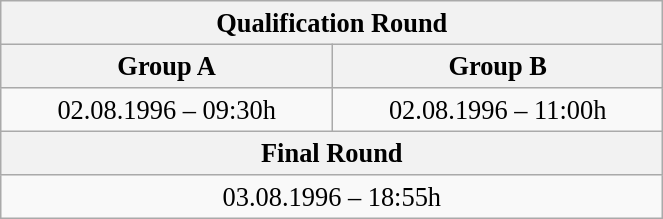<table class="wikitable" style=" text-align:center; font-size:110%;" width="35%">
<tr>
<th colspan="2">Qualification Round</th>
</tr>
<tr>
<th>Group A</th>
<th>Group B</th>
</tr>
<tr>
<td>02.08.1996 – 09:30h</td>
<td>02.08.1996 – 11:00h</td>
</tr>
<tr>
<th colspan="2">Final Round</th>
</tr>
<tr>
<td colspan="2">03.08.1996 – 18:55h</td>
</tr>
</table>
